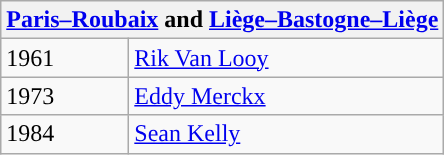<table class="wikitable">
<tr>
<th colspan=2><a href='#'>Paris–Roubaix</a> and <a href='#'>Liège–Bastogne–Liège</a></th>
</tr>
<tr>
<td>1961</td>
<td> <a href='#'>Rik Van Looy</a></td>
</tr>
<tr>
<td>1973</td>
<td> <a href='#'>Eddy Merckx</a></td>
</tr>
<tr>
<td>1984</td>
<td> <a href='#'>Sean Kelly</a></td>
</tr>
</table>
